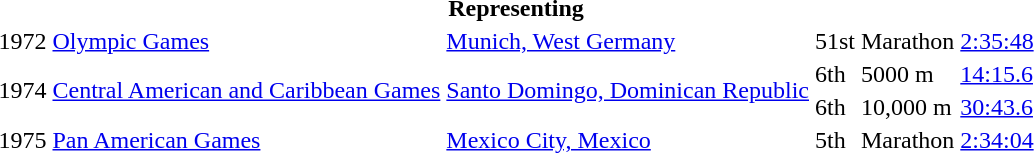<table>
<tr>
<th colspan="6">Representing </th>
</tr>
<tr>
<td>1972</td>
<td><a href='#'>Olympic Games</a></td>
<td><a href='#'>Munich, West Germany</a></td>
<td>51st</td>
<td>Marathon</td>
<td><a href='#'>2:35:48</a></td>
</tr>
<tr>
<td rowspan=2>1974</td>
<td rowspan=2><a href='#'>Central American and Caribbean Games</a></td>
<td rowspan=2><a href='#'>Santo Domingo, Dominican Republic</a></td>
<td>6th</td>
<td>5000 m</td>
<td><a href='#'>14:15.6</a></td>
</tr>
<tr>
<td>6th</td>
<td>10,000 m</td>
<td><a href='#'>30:43.6</a></td>
</tr>
<tr>
<td>1975</td>
<td><a href='#'>Pan American Games</a></td>
<td><a href='#'>Mexico City, Mexico</a></td>
<td>5th</td>
<td>Marathon</td>
<td><a href='#'>2:34:04</a></td>
</tr>
</table>
